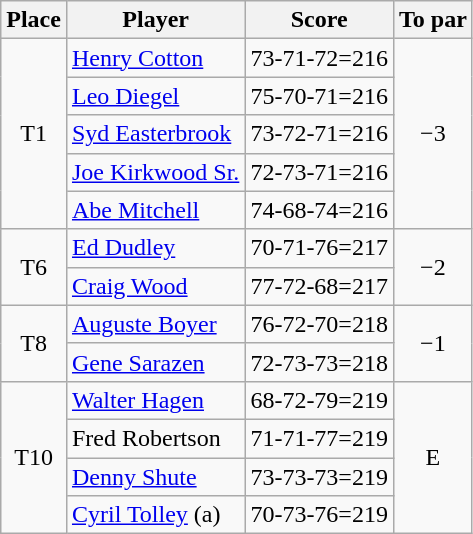<table class=wikitable>
<tr>
<th>Place</th>
<th>Player</th>
<th>Score</th>
<th>To par</th>
</tr>
<tr>
<td rowspan=5 align=center>T1</td>
<td> <a href='#'>Henry Cotton</a></td>
<td>73-71-72=216</td>
<td rowspan=5 align=center>−3</td>
</tr>
<tr>
<td> <a href='#'>Leo Diegel</a></td>
<td>75-70-71=216</td>
</tr>
<tr>
<td> <a href='#'>Syd Easterbrook</a></td>
<td>73-72-71=216</td>
</tr>
<tr>
<td> <a href='#'>Joe Kirkwood Sr.</a></td>
<td>72-73-71=216</td>
</tr>
<tr>
<td> <a href='#'>Abe Mitchell</a></td>
<td>74-68-74=216</td>
</tr>
<tr>
<td align=center rowspan=2>T6</td>
<td> <a href='#'>Ed Dudley</a></td>
<td>70-71-76=217</td>
<td rowspan=2 align=center>−2</td>
</tr>
<tr>
<td> <a href='#'>Craig Wood</a></td>
<td>77-72-68=217</td>
</tr>
<tr>
<td align=center rowspan=2>T8</td>
<td> <a href='#'>Auguste Boyer</a></td>
<td>76-72-70=218</td>
<td rowspan=2 align=center>−1</td>
</tr>
<tr>
<td> <a href='#'>Gene Sarazen</a></td>
<td>72-73-73=218</td>
</tr>
<tr>
<td align=center rowspan=4>T10</td>
<td> <a href='#'>Walter Hagen</a></td>
<td>68-72-79=219</td>
<td rowspan=4 align=center>E</td>
</tr>
<tr>
<td> Fred Robertson</td>
<td>71-71-77=219</td>
</tr>
<tr>
<td> <a href='#'>Denny Shute</a></td>
<td>73-73-73=219</td>
</tr>
<tr>
<td> <a href='#'>Cyril Tolley</a> (a)</td>
<td>70-73-76=219</td>
</tr>
</table>
